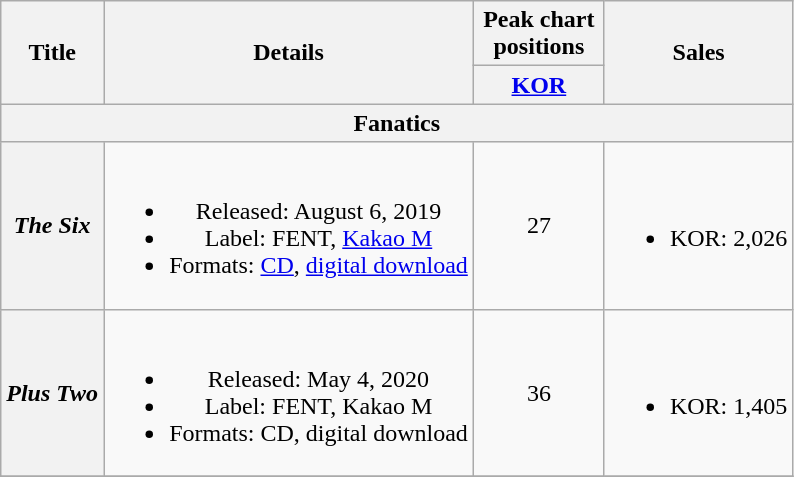<table class="wikitable plainrowheaders" style="text-align:center;">
<tr>
<th scope="col" rowspan="2">Title</th>
<th scope="col" rowspan="2">Details</th>
<th scope="col" colspan="1" style="width:5em;">Peak chart positions</th>
<th scope="col" rowspan="2">Sales</th>
</tr>
<tr>
<th><a href='#'>KOR</a><br></th>
</tr>
<tr>
<th colspan="6">Fanatics</th>
</tr>
<tr>
<th scope="row"><em>The Six</em></th>
<td><br><ul><li>Released: August 6, 2019</li><li>Label: FENT, <a href='#'>Kakao M</a></li><li>Formats: <a href='#'>CD</a>, <a href='#'>digital download</a></li></ul></td>
<td>27</td>
<td><br><ul><li>KOR: 2,026</li></ul></td>
</tr>
<tr>
<th scope="row"><em>Plus Two</em></th>
<td><br><ul><li>Released: May 4, 2020</li><li>Label: FENT, Kakao M</li><li>Formats: CD, digital download</li></ul></td>
<td>36</td>
<td><br><ul><li>KOR: 1,405</li></ul></td>
</tr>
<tr>
</tr>
</table>
